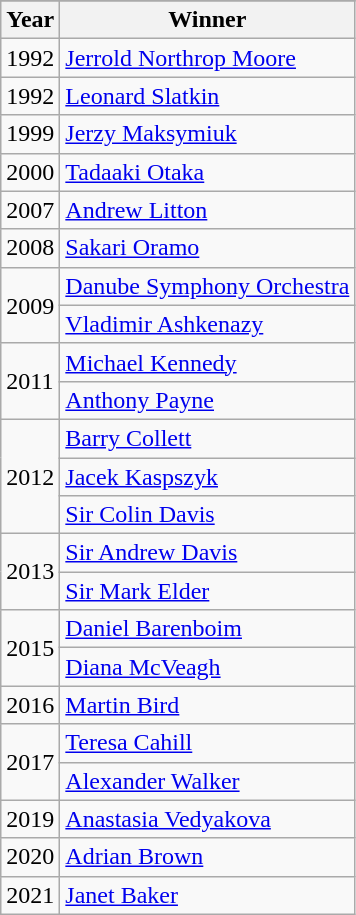<table class = "wikitable sortable plainrowheaders">
<tr>
</tr>
<tr>
<th scope="col">Year</th>
<th scope="col">Winner</th>
</tr>
<tr>
<td>1992</td>
<td><a href='#'>Jerrold Northrop Moore</a></td>
</tr>
<tr>
<td>1992</td>
<td><a href='#'>Leonard Slatkin</a></td>
</tr>
<tr>
<td>1999</td>
<td><a href='#'>Jerzy Maksymiuk</a></td>
</tr>
<tr>
<td>2000</td>
<td><a href='#'>Tadaaki Otaka</a></td>
</tr>
<tr>
<td>2007</td>
<td><a href='#'>Andrew Litton</a></td>
</tr>
<tr>
<td>2008</td>
<td><a href='#'>Sakari Oramo</a></td>
</tr>
<tr>
<td rowspan="2">2009</td>
<td><a href='#'>Danube Symphony Orchestra</a></td>
</tr>
<tr>
<td><a href='#'>Vladimir Ashkenazy</a></td>
</tr>
<tr>
<td rowspan="2">2011</td>
<td><a href='#'>Michael Kennedy</a></td>
</tr>
<tr>
<td><a href='#'>Anthony Payne</a></td>
</tr>
<tr>
<td rowspan="3">2012</td>
<td><a href='#'>Barry Collett</a></td>
</tr>
<tr>
<td><a href='#'>Jacek Kaspszyk</a></td>
</tr>
<tr>
<td><a href='#'>Sir Colin Davis</a></td>
</tr>
<tr>
<td rowspan="2">2013</td>
<td><a href='#'>Sir Andrew Davis</a></td>
</tr>
<tr>
<td><a href='#'>Sir Mark Elder</a></td>
</tr>
<tr>
<td rowspan="2">2015</td>
<td><a href='#'>Daniel Barenboim</a></td>
</tr>
<tr>
<td><a href='#'>Diana McVeagh</a></td>
</tr>
<tr>
<td>2016</td>
<td><a href='#'>Martin Bird</a></td>
</tr>
<tr>
<td rowspan="2">2017</td>
<td><a href='#'>Teresa Cahill</a></td>
</tr>
<tr>
<td><a href='#'>Alexander Walker</a></td>
</tr>
<tr>
<td>2019</td>
<td><a href='#'>Anastasia Vedyakova</a></td>
</tr>
<tr>
<td>2020</td>
<td><a href='#'>Adrian Brown</a></td>
</tr>
<tr>
<td>2021</td>
<td><a href='#'>Janet Baker</a></td>
</tr>
</table>
